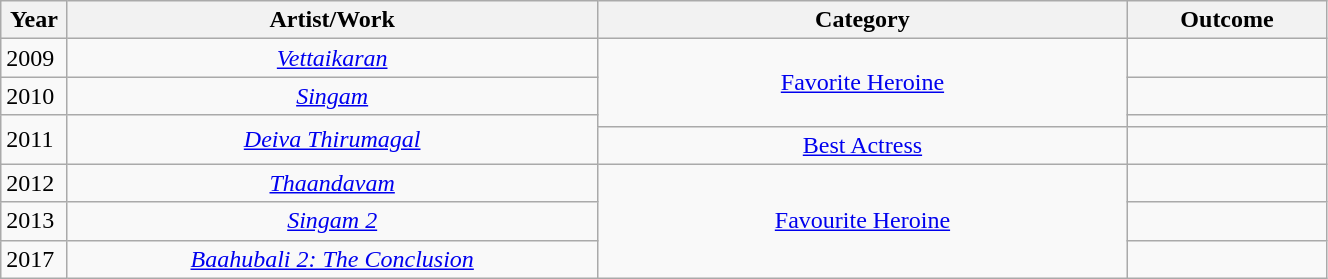<table class="wikitable" style="width:70%;">
<tr>
<th width=5%>Year</th>
<th style="width:40%;">Artist/Work</th>
<th style="width:40%;">Category</th>
<th>Outcome</th>
</tr>
<tr>
<td style="text-align:left;">2009</td>
<td style="text-align:center;"><a href='#'><em>Vettaikaran</em></a></td>
<td rowspan="3" style="text-align:center;"><a href='#'>Favorite Heroine</a></td>
<td></td>
</tr>
<tr>
<td>2010</td>
<td style="text-align:center;"><em><a href='#'>Singam</a></em></td>
<td></td>
</tr>
<tr>
<td rowspan="2">2011</td>
<td style="text-align:center;" rowspan="2"><em><a href='#'>Deiva Thirumagal</a></em></td>
<td></td>
</tr>
<tr>
<td style="text-align:center;"><a href='#'>Best Actress</a></td>
<td></td>
</tr>
<tr>
<td>2012</td>
<td style="text-align:center;"><em><a href='#'>Thaandavam</a></em></td>
<td style="text-align:center;" rowspan="3"><a href='#'>Favourite Heroine</a></td>
<td></td>
</tr>
<tr>
<td>2013</td>
<td style="text-align:center;"><a href='#'><em>Singam 2</em></a></td>
<td></td>
</tr>
<tr>
<td>2017</td>
<td style="text-align:center;"><em><a href='#'>Baahubali 2: The Conclusion</a></em></td>
<td></td>
</tr>
</table>
